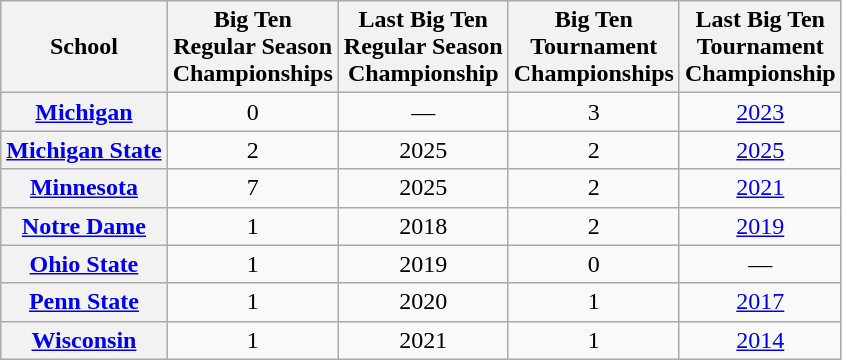<table class="wikitable sortable" style="text-align: center;">
<tr>
<th>School</th>
<th>Big Ten<br>Regular Season<br>Championships</th>
<th>Last Big Ten<br>Regular Season<br>Championship</th>
<th>Big Ten<br>Tournament<br>Championships</th>
<th>Last Big Ten<br>Tournament<br>Championship</th>
</tr>
<tr>
<th><a href='#'>Michigan</a></th>
<td>0</td>
<td>—</td>
<td>3</td>
<td><a href='#'>2023</a></td>
</tr>
<tr>
<th><a href='#'>Michigan State</a></th>
<td>2</td>
<td>2025</td>
<td>2</td>
<td><a href='#'>2025</a></td>
</tr>
<tr>
<th><a href='#'>Minnesota</a></th>
<td>7</td>
<td>2025</td>
<td>2</td>
<td><a href='#'>2021</a></td>
</tr>
<tr>
<th><a href='#'>Notre Dame</a></th>
<td>1</td>
<td>2018</td>
<td>2</td>
<td><a href='#'>2019</a></td>
</tr>
<tr>
<th><a href='#'>Ohio State</a></th>
<td>1</td>
<td>2019</td>
<td>0</td>
<td>—</td>
</tr>
<tr>
<th><a href='#'>Penn State</a></th>
<td>1</td>
<td>2020</td>
<td>1</td>
<td><a href='#'>2017</a></td>
</tr>
<tr>
<th><a href='#'>Wisconsin</a></th>
<td>1</td>
<td>2021</td>
<td>1</td>
<td><a href='#'>2014</a></td>
</tr>
</table>
